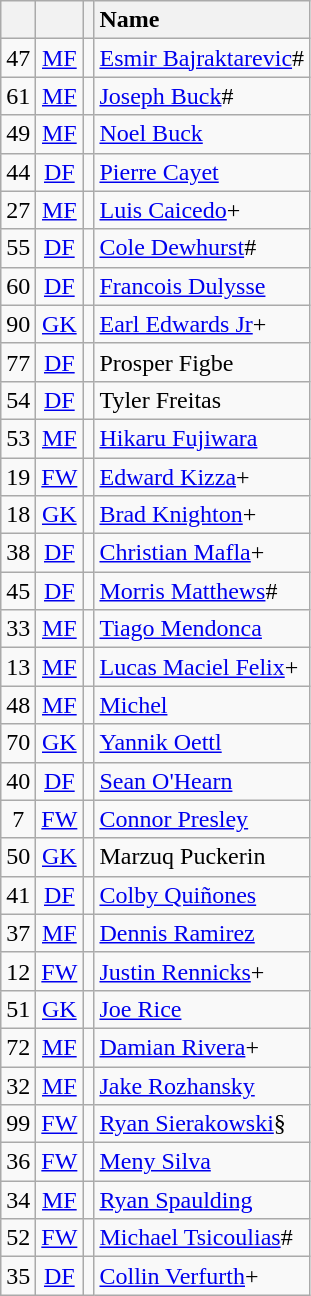<table class="wikitable sortable" style="text-align:center;">
<tr>
<th></th>
<th></th>
<th></th>
<th style="text-align:left;">Name</th>
</tr>
<tr>
<td>47</td>
<td><a href='#'>MF</a></td>
<td></td>
<td data-sort-value="Bajraktarevic, Esmir" style="text-align:left;"><a href='#'>Esmir Bajraktarevic</a>#</td>
</tr>
<tr>
<td>61</td>
<td><a href='#'>MF</a></td>
<td></td>
<td data-sort-value="Buck, Joseph" style="text-align:left;"><a href='#'>Joseph Buck</a>#</td>
</tr>
<tr>
<td>49</td>
<td><a href='#'>MF</a></td>
<td></td>
<td data-sort-value="Buck, Noel" style="text-align:left;"><a href='#'>Noel Buck</a></td>
</tr>
<tr>
<td>44</td>
<td><a href='#'>DF</a></td>
<td></td>
<td data-sort-value="Cayet, Pierre" style="text-align:left;"><a href='#'>Pierre Cayet</a></td>
</tr>
<tr>
<td>27</td>
<td><a href='#'>MF</a></td>
<td></td>
<td data-sort-value="Caicedo, Luis" style="text-align:left;"><a href='#'>Luis Caicedo</a>+</td>
</tr>
<tr>
<td>55</td>
<td><a href='#'>DF</a></td>
<td></td>
<td data-sort-value="Dewhurst, Cole" style="text-align:left;"><a href='#'>Cole Dewhurst</a>#</td>
</tr>
<tr>
<td>60</td>
<td><a href='#'>DF</a></td>
<td></td>
<td data-sort-value="Dulysse, François" style="text-align:left;"><a href='#'>Francois Dulysse</a></td>
</tr>
<tr>
<td>90</td>
<td><a href='#'>GK</a></td>
<td></td>
<td data-sort-value="Edwards Jr, Earl" style="text-align:left;"><a href='#'>Earl Edwards Jr</a>+</td>
</tr>
<tr>
<td>77</td>
<td><a href='#'>DF</a></td>
<td></td>
<td data-sort-value="Figbe, Prosper " style="text-align:left;">Prosper Figbe</td>
</tr>
<tr>
<td>54</td>
<td><a href='#'>DF</a></td>
<td></td>
<td data-sort-value="Freitas, Tyler" style="text-align:left;">Tyler Freitas</td>
</tr>
<tr>
<td>53</td>
<td><a href='#'>MF</a></td>
<td></td>
<td data-sort-value="Fujiwara, Hikaru" style="text-align:left;"><a href='#'>Hikaru Fujiwara</a></td>
</tr>
<tr>
<td>19</td>
<td><a href='#'>FW</a></td>
<td></td>
<td data-sort-value="Kizza, Edward" style="text-align:left;"><a href='#'>Edward Kizza</a>+</td>
</tr>
<tr>
<td>18</td>
<td><a href='#'>GK</a></td>
<td></td>
<td data-sort-value="Knighton, Brad" style="text-align:left;"><a href='#'>Brad Knighton</a>+</td>
</tr>
<tr>
<td>38</td>
<td><a href='#'>DF</a></td>
<td></td>
<td data-sort-value="Mafla, Christian" style="text-align:left;"><a href='#'>Christian Mafla</a>+</td>
</tr>
<tr>
<td>45</td>
<td><a href='#'>DF</a></td>
<td></td>
<td data-sort-value="Matthews, Morris" style="text-align:left;"><a href='#'>Morris Matthews</a>#</td>
</tr>
<tr>
<td>33</td>
<td><a href='#'>MF</a></td>
<td></td>
<td data-sort-value="Mendonca, Tiago" style="text-align:left;"><a href='#'>Tiago Mendonca</a></td>
</tr>
<tr>
<td>13</td>
<td><a href='#'>MF</a></td>
<td></td>
<td data-sort-value="Maciel" style="text-align:left;"><a href='#'>Lucas Maciel Felix</a>+</td>
</tr>
<tr>
<td>48</td>
<td><a href='#'>MF</a></td>
<td></td>
<td data-sort-value="Michel" style="text-align:left;"><a href='#'>Michel</a></td>
</tr>
<tr>
<td>70</td>
<td><a href='#'>GK</a></td>
<td></td>
<td data-sort-value="Oettl, Yannik" style="text-align:left;"><a href='#'>Yannik Oettl</a></td>
</tr>
<tr>
<td>40</td>
<td><a href='#'>DF</a></td>
<td></td>
<td data-sort-value="O'Hearn, Sean" style="text-align:left;"><a href='#'>Sean O'Hearn</a></td>
</tr>
<tr>
<td>7</td>
<td><a href='#'>FW</a></td>
<td></td>
<td data-sort-value="Presley, Connor" style="text-align:left;"><a href='#'>Connor Presley</a></td>
</tr>
<tr>
<td>50</td>
<td><a href='#'>GK</a></td>
<td></td>
<td data-sort-value="Puckerin, Marzuq" style="text-align:left;">Marzuq Puckerin</td>
</tr>
<tr>
<td>41</td>
<td><a href='#'>DF</a></td>
<td></td>
<td data-sort-value="Quiñones, Colby" style="text-align:left;"><a href='#'>Colby Quiñones</a></td>
</tr>
<tr>
<td>37</td>
<td><a href='#'>MF</a></td>
<td></td>
<td data-sort-value="Ramirez, Dennis" style="text-align:left;"><a href='#'>Dennis Ramirez</a></td>
</tr>
<tr>
<td>12</td>
<td><a href='#'>FW</a></td>
<td></td>
<td data-sort-value="Rennicks, Justin" style="text-align:left;"><a href='#'>Justin Rennicks</a>+</td>
</tr>
<tr>
<td>51</td>
<td><a href='#'>GK</a></td>
<td></td>
<td data-sort-value="Rice, Joe" style="text-align:left;"><a href='#'>Joe Rice</a></td>
</tr>
<tr>
<td>72</td>
<td><a href='#'>MF</a></td>
<td></td>
<td data-sort-value="Rivera, Damian" style="text-align:left;"><a href='#'>Damian Rivera</a>+</td>
</tr>
<tr>
<td>32</td>
<td><a href='#'>MF</a></td>
<td></td>
<td data-sort-value="Rozhansky, Jake" style="text-align:left;"><a href='#'>Jake Rozhansky</a></td>
</tr>
<tr>
<td>99</td>
<td><a href='#'>FW</a></td>
<td></td>
<td data-sort-value="Sierakowski, Ryan" style="text-align:left;"><a href='#'>Ryan Sierakowski</a>§</td>
</tr>
<tr>
<td>36</td>
<td><a href='#'>FW</a></td>
<td></td>
<td data-sort-value="Silva, Meny" style="text-align:left;"><a href='#'>Meny Silva</a></td>
</tr>
<tr>
<td>34</td>
<td><a href='#'>MF</a></td>
<td></td>
<td data-sort-value="Spaulding, Ryan" style="text-align:left;"><a href='#'>Ryan Spaulding</a></td>
</tr>
<tr>
<td>52</td>
<td><a href='#'>FW</a></td>
<td></td>
<td data-sort-value="Tsicoulias, Michael" style="text-align:left;"><a href='#'>Michael Tsicoulias</a>#</td>
</tr>
<tr>
<td>35</td>
<td><a href='#'>DF</a></td>
<td></td>
<td data-sort-value="Verfurth, Collin" style="text-align:left;"><a href='#'>Collin Verfurth</a>+</td>
</tr>
</table>
